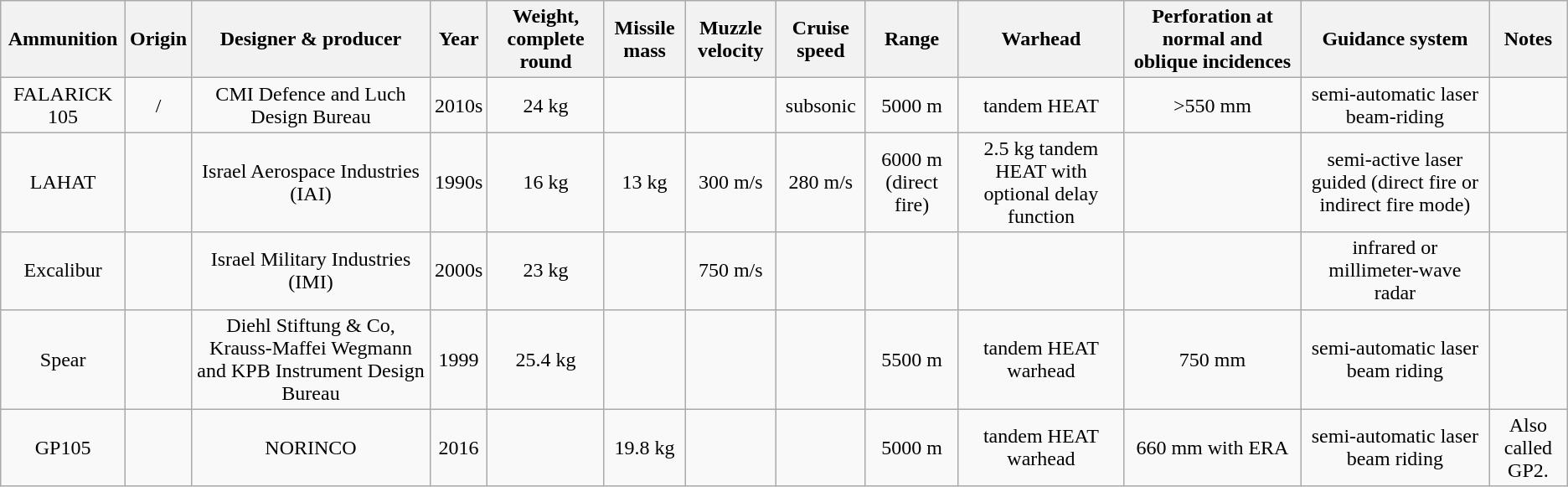<table class="wikitable" style="text-align: center;">
<tr>
<th>Ammunition</th>
<th>Origin</th>
<th>Designer & producer</th>
<th>Year</th>
<th>Weight, complete round</th>
<th>Missile mass</th>
<th>Muzzle velocity</th>
<th>Cruise speed</th>
<th>Range</th>
<th>Warhead</th>
<th>Perforation at normal and oblique incidences</th>
<th>Guidance system</th>
<th>Notes</th>
</tr>
<tr>
<td>FALARICK 105</td>
<td>/</td>
<td>CMI Defence and Luch Design Bureau</td>
<td>2010s</td>
<td>24 kg</td>
<td></td>
<td></td>
<td>subsonic</td>
<td>5000 m</td>
<td>tandem HEAT</td>
<td>>550 mm</td>
<td>semi-automatic laser beam-riding</td>
<td></td>
</tr>
<tr>
<td>LAHAT</td>
<td></td>
<td>Israel Aerospace Industries (IAI)</td>
<td>1990s</td>
<td>16 kg</td>
<td>13 kg</td>
<td>300 m/s</td>
<td>280 m/s</td>
<td>6000 m (direct fire)</td>
<td>2.5 kg tandem HEAT with optional delay function</td>
<td></td>
<td>semi-active laser guided (direct fire or indirect fire mode)</td>
<td></td>
</tr>
<tr>
<td>Excalibur</td>
<td></td>
<td>Israel Military Industries (IMI)</td>
<td>2000s</td>
<td>23 kg</td>
<td></td>
<td>750 m/s</td>
<td></td>
<td></td>
<td></td>
<td></td>
<td>infrared or millimeter-wave radar</td>
<td></td>
</tr>
<tr>
<td>Spear</td>
<td></td>
<td>Diehl Stiftung & Co, Krauss-Maffei Wegmann and KPB Instrument Design Bureau</td>
<td>1999</td>
<td>25.4 kg</td>
<td></td>
<td></td>
<td></td>
<td>5500 m</td>
<td>tandem HEAT warhead</td>
<td>750 mm</td>
<td>semi-automatic laser beam riding</td>
<td></td>
</tr>
<tr>
<td>GP105</td>
<td></td>
<td>NORINCO</td>
<td>2016</td>
<td></td>
<td>19.8 kg</td>
<td></td>
<td></td>
<td>5000 m</td>
<td>tandem HEAT warhead</td>
<td>660 mm with ERA</td>
<td>semi-automatic laser beam riding</td>
<td>Also called GP2.</td>
</tr>
</table>
